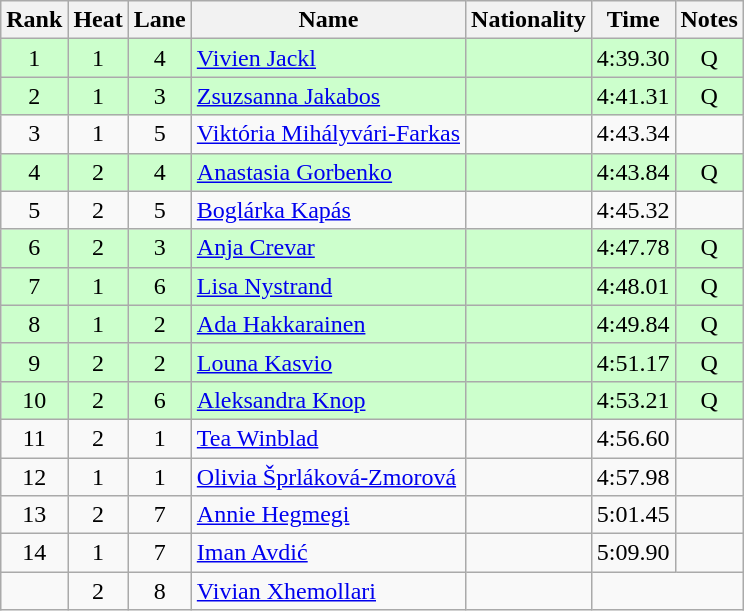<table class="wikitable sortable" style="text-align:center">
<tr>
<th>Rank</th>
<th>Heat</th>
<th>Lane</th>
<th>Name</th>
<th>Nationality</th>
<th>Time</th>
<th>Notes</th>
</tr>
<tr bgcolor=ccffcc>
<td>1</td>
<td>1</td>
<td>4</td>
<td align=left><a href='#'>Vivien Jackl</a></td>
<td align=left></td>
<td>4:39.30</td>
<td>Q</td>
</tr>
<tr bgcolor=ccffcc>
<td>2</td>
<td>1</td>
<td>3</td>
<td align=left><a href='#'>Zsuzsanna Jakabos</a></td>
<td align=left></td>
<td>4:41.31</td>
<td>Q</td>
</tr>
<tr>
<td>3</td>
<td>1</td>
<td>5</td>
<td align=left><a href='#'>Viktória Mihályvári-Farkas</a></td>
<td align=left></td>
<td>4:43.34</td>
<td></td>
</tr>
<tr bgcolor=ccffcc>
<td>4</td>
<td>2</td>
<td>4</td>
<td align=left><a href='#'>Anastasia Gorbenko</a></td>
<td align=left></td>
<td>4:43.84</td>
<td>Q</td>
</tr>
<tr>
<td>5</td>
<td>2</td>
<td>5</td>
<td align=left><a href='#'>Boglárka Kapás</a></td>
<td align=left></td>
<td>4:45.32</td>
<td></td>
</tr>
<tr bgcolor=ccffcc>
<td>6</td>
<td>2</td>
<td>3</td>
<td align=left><a href='#'>Anja Crevar</a></td>
<td align=left></td>
<td>4:47.78</td>
<td>Q</td>
</tr>
<tr bgcolor=ccffcc>
<td>7</td>
<td>1</td>
<td>6</td>
<td align=left><a href='#'>Lisa Nystrand</a></td>
<td align=left></td>
<td>4:48.01</td>
<td>Q</td>
</tr>
<tr bgcolor=ccffcc>
<td>8</td>
<td>1</td>
<td>2</td>
<td align=left><a href='#'>Ada Hakkarainen</a></td>
<td align=left></td>
<td>4:49.84</td>
<td>Q</td>
</tr>
<tr bgcolor=ccffcc>
<td>9</td>
<td>2</td>
<td>2</td>
<td align=left><a href='#'>Louna Kasvio</a></td>
<td align=left></td>
<td>4:51.17</td>
<td>Q</td>
</tr>
<tr bgcolor=ccffcc>
<td>10</td>
<td>2</td>
<td>6</td>
<td align=left><a href='#'>Aleksandra Knop</a></td>
<td align=left></td>
<td>4:53.21</td>
<td>Q</td>
</tr>
<tr>
<td>11</td>
<td>2</td>
<td>1</td>
<td align=left><a href='#'>Tea Winblad</a></td>
<td align=left></td>
<td>4:56.60</td>
<td></td>
</tr>
<tr>
<td>12</td>
<td>1</td>
<td>1</td>
<td align=left><a href='#'>Olivia Šprláková-Zmorová</a></td>
<td align=left></td>
<td>4:57.98</td>
<td></td>
</tr>
<tr>
<td>13</td>
<td>2</td>
<td>7</td>
<td align=left><a href='#'>Annie Hegmegi</a></td>
<td align=left></td>
<td>5:01.45</td>
<td></td>
</tr>
<tr>
<td>14</td>
<td>1</td>
<td>7</td>
<td align=left><a href='#'>Iman Avdić</a></td>
<td align=left></td>
<td>5:09.90</td>
<td></td>
</tr>
<tr>
<td></td>
<td>2</td>
<td>8</td>
<td align=left><a href='#'>Vivian Xhemollari</a></td>
<td align=left></td>
<td colspan=2></td>
</tr>
</table>
